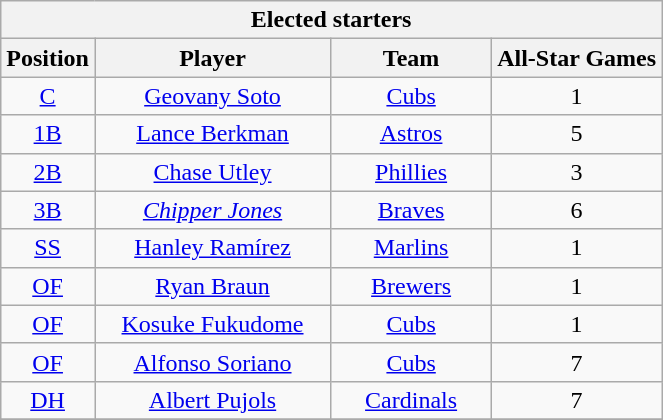<table class="wikitable" style="font-size: 100%; text-align:center;">
<tr>
<th colspan="4">Elected starters</th>
</tr>
<tr>
<th>Position</th>
<th width="150">Player</th>
<th width="100">Team</th>
<th>All-Star Games</th>
</tr>
<tr>
<td><a href='#'>C</a></td>
<td><a href='#'>Geovany Soto</a></td>
<td><a href='#'>Cubs</a></td>
<td>1</td>
</tr>
<tr>
<td><a href='#'>1B</a></td>
<td><a href='#'>Lance Berkman</a></td>
<td><a href='#'>Astros</a></td>
<td>5</td>
</tr>
<tr>
<td><a href='#'>2B</a></td>
<td><a href='#'>Chase Utley</a></td>
<td><a href='#'>Phillies</a></td>
<td>3</td>
</tr>
<tr>
<td><a href='#'>3B</a></td>
<td><em><a href='#'>Chipper Jones</a></em></td>
<td><a href='#'>Braves</a></td>
<td>6</td>
</tr>
<tr>
<td><a href='#'>SS</a></td>
<td><a href='#'>Hanley Ramírez</a></td>
<td><a href='#'>Marlins</a></td>
<td>1</td>
</tr>
<tr>
<td><a href='#'>OF</a></td>
<td><a href='#'>Ryan Braun</a></td>
<td><a href='#'>Brewers</a></td>
<td>1</td>
</tr>
<tr>
<td><a href='#'>OF</a></td>
<td><a href='#'>Kosuke Fukudome</a></td>
<td><a href='#'>Cubs</a></td>
<td>1</td>
</tr>
<tr>
<td><a href='#'>OF</a></td>
<td><a href='#'>Alfonso Soriano</a></td>
<td><a href='#'>Cubs</a></td>
<td>7</td>
</tr>
<tr>
<td><a href='#'>DH</a></td>
<td><a href='#'>Albert Pujols</a></td>
<td><a href='#'>Cardinals</a></td>
<td>7</td>
</tr>
<tr>
</tr>
</table>
